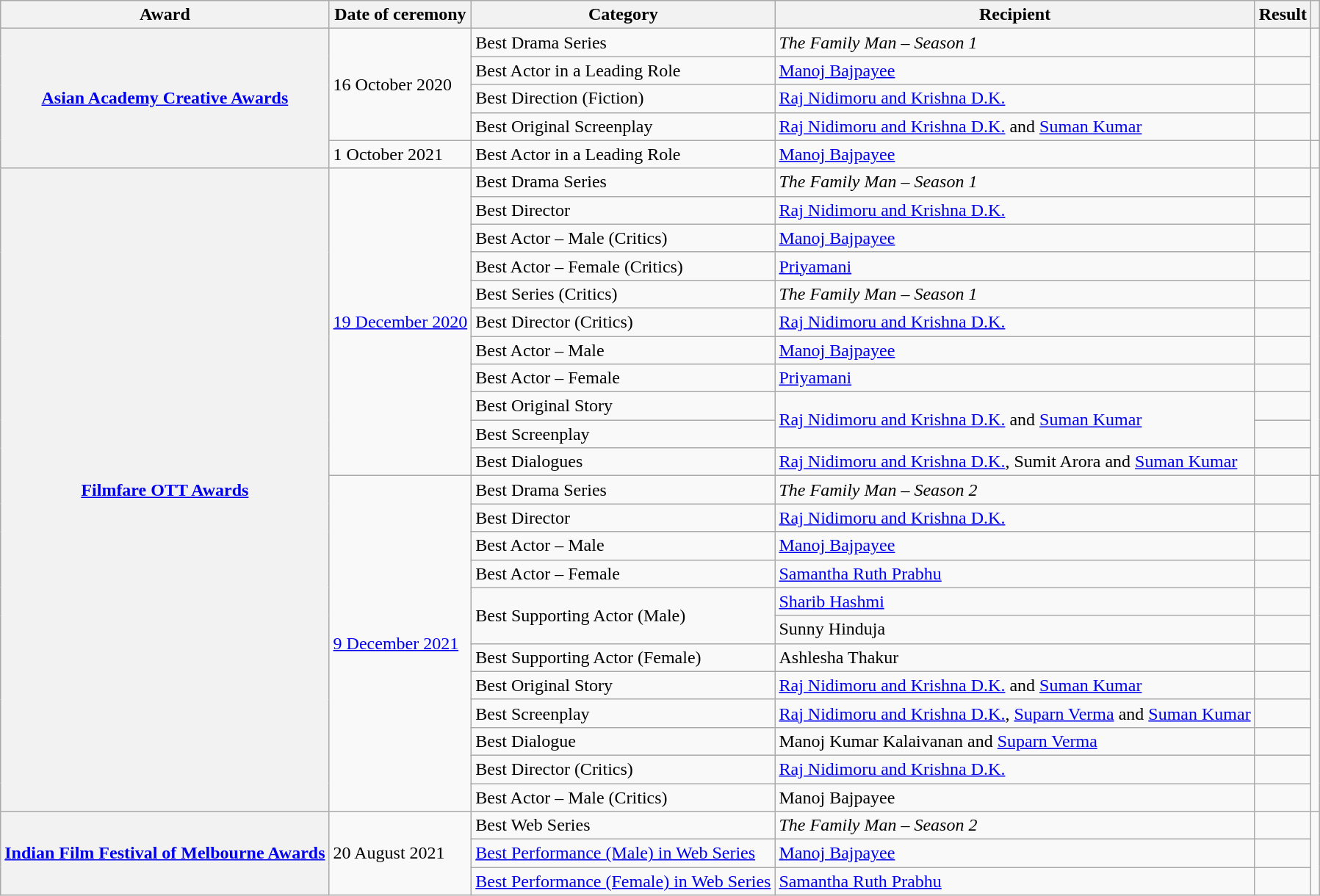<table class="wikitable plainrowheaders sortable">
<tr>
<th scope="col">Award</th>
<th scope="col">Date of ceremony</th>
<th scope="col">Category</th>
<th scope="col">Recipient</th>
<th scope="col" class="unsortable">Result</th>
<th scope="col" class="unsortable"></th>
</tr>
<tr>
<th scope="row" rowspan="5"><strong><a href='#'>Asian Academy Creative Awards</a></strong></th>
<td rowspan="4">16 October 2020</td>
<td>Best Drama Series</td>
<td><em>The Family Man – Season 1</em></td>
<td></td>
<td rowspan="4" style="text-align:center;"></td>
</tr>
<tr>
<td>Best Actor in a Leading Role</td>
<td><a href='#'>Manoj Bajpayee</a></td>
<td></td>
</tr>
<tr>
<td>Best Direction (Fiction)</td>
<td><a href='#'>Raj Nidimoru and Krishna D.K.</a></td>
<td></td>
</tr>
<tr>
<td>Best Original Screenplay</td>
<td><a href='#'>Raj Nidimoru and Krishna D.K.</a> and <a href='#'>Suman Kumar</a></td>
<td></td>
</tr>
<tr>
<td>1 October 2021</td>
<td>Best Actor in a Leading Role</td>
<td><a href='#'>Manoj Bajpayee</a></td>
<td></td>
<td style="text-align:center;"></td>
</tr>
<tr>
<th rowspan="23" scope="row"><strong><a href='#'>Filmfare OTT Awards</a></strong></th>
<td rowspan="11"><a href='#'>19 December 2020</a></td>
<td>Best Drama Series</td>
<td><em>The Family Man – Season 1</em></td>
<td></td>
<td rowspan="11" style="text-align:center;"></td>
</tr>
<tr>
<td>Best Director</td>
<td><a href='#'>Raj Nidimoru and Krishna D.K.</a></td>
<td></td>
</tr>
<tr>
<td>Best Actor – Male (Critics)</td>
<td><a href='#'>Manoj Bajpayee</a></td>
<td></td>
</tr>
<tr>
<td>Best Actor – Female (Critics)</td>
<td><a href='#'>Priyamani</a></td>
<td></td>
</tr>
<tr>
<td>Best Series (Critics)</td>
<td><em>The Family Man – Season 1</em></td>
<td></td>
</tr>
<tr>
<td>Best Director (Critics)</td>
<td><a href='#'>Raj Nidimoru and Krishna D.K.</a></td>
<td></td>
</tr>
<tr>
<td>Best Actor – Male</td>
<td><a href='#'>Manoj Bajpayee</a></td>
<td></td>
</tr>
<tr>
<td>Best Actor – Female</td>
<td><a href='#'>Priyamani</a></td>
<td></td>
</tr>
<tr>
<td>Best Original Story</td>
<td rowspan="2"><a href='#'>Raj Nidimoru and Krishna D.K.</a> and <a href='#'>Suman Kumar</a></td>
<td></td>
</tr>
<tr>
<td>Best Screenplay</td>
<td></td>
</tr>
<tr>
<td>Best Dialogues</td>
<td><a href='#'>Raj Nidimoru and Krishna D.K.</a>, Sumit Arora and <a href='#'>Suman Kumar</a></td>
<td></td>
</tr>
<tr>
<td rowspan="12"><a href='#'>9 December 2021</a></td>
<td>Best Drama Series</td>
<td><em>The Family Man – Season 2</em></td>
<td></td>
<td rowspan="12" style="text-align:center;"></td>
</tr>
<tr>
<td>Best Director</td>
<td><a href='#'>Raj Nidimoru and Krishna D.K.</a></td>
<td></td>
</tr>
<tr>
<td>Best Actor – Male</td>
<td><a href='#'>Manoj Bajpayee</a></td>
<td></td>
</tr>
<tr>
<td>Best Actor – Female</td>
<td><a href='#'>Samantha Ruth Prabhu</a></td>
<td></td>
</tr>
<tr>
<td rowspan="2">Best Supporting Actor (Male)</td>
<td><a href='#'>Sharib Hashmi</a></td>
<td></td>
</tr>
<tr>
<td>Sunny Hinduja</td>
<td></td>
</tr>
<tr>
<td>Best Supporting Actor (Female)</td>
<td>Ashlesha Thakur</td>
<td></td>
</tr>
<tr>
<td>Best Original Story</td>
<td><a href='#'>Raj Nidimoru and Krishna D.K.</a> and <a href='#'>Suman Kumar</a></td>
<td></td>
</tr>
<tr>
<td>Best Screenplay</td>
<td><a href='#'>Raj Nidimoru and Krishna D.K.</a>, <a href='#'>Suparn Verma</a> and <a href='#'>Suman Kumar</a></td>
<td></td>
</tr>
<tr>
<td>Best Dialogue</td>
<td>Manoj Kumar Kalaivanan and <a href='#'>Suparn Verma</a></td>
<td></td>
</tr>
<tr>
<td>Best Director (Critics)</td>
<td><a href='#'>Raj Nidimoru and Krishna D.K.</a></td>
<td></td>
</tr>
<tr>
<td>Best Actor – Male (Critics)</td>
<td>Manoj Bajpayee</td>
<td></td>
</tr>
<tr>
<th scope="row" rowspan="3"><a href='#'><strong>Indian Film Festival of Melbourne Awards</strong></a></th>
<td rowspan="3">20 August 2021</td>
<td>Best Web Series</td>
<td><em>The Family Man – Season 2</em></td>
<td></td>
<td rowspan="3" style="text-align:center;"><br><br></td>
</tr>
<tr>
<td><a href='#'>Best Performance (Male) in Web Series</a></td>
<td><a href='#'>Manoj Bajpayee</a></td>
<td></td>
</tr>
<tr>
<td><a href='#'>Best Performance (Female) in Web Series</a></td>
<td><a href='#'>Samantha Ruth Prabhu</a></td>
<td></td>
</tr>
</table>
